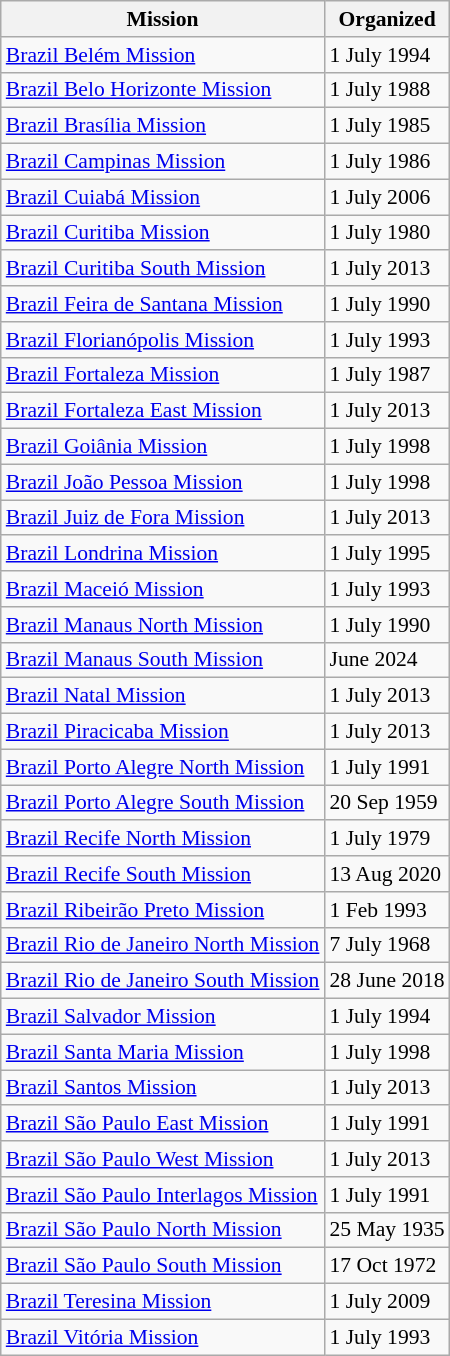<table class="wikitable sortable mw-collapsible" style="font-size:90%">
<tr>
<th>Mission</th>
<th>Organized</th>
</tr>
<tr>
<td><a href='#'>Brazil Belém Mission</a></td>
<td>1 July 1994</td>
</tr>
<tr>
<td><a href='#'>Brazil Belo Horizonte Mission</a></td>
<td>1 July 1988</td>
</tr>
<tr>
<td><a href='#'>Brazil Brasília Mission</a></td>
<td>1 July 1985</td>
</tr>
<tr>
<td><a href='#'>Brazil Campinas Mission</a></td>
<td>1 July 1986</td>
</tr>
<tr>
<td><a href='#'>Brazil Cuiabá Mission</a></td>
<td>1 July 2006</td>
</tr>
<tr>
<td><a href='#'>Brazil Curitiba Mission</a></td>
<td>1 July 1980</td>
</tr>
<tr>
<td><a href='#'>Brazil Curitiba South Mission</a></td>
<td>1 July 2013</td>
</tr>
<tr>
<td><a href='#'>Brazil Feira de Santana Mission</a></td>
<td>1 July 1990</td>
</tr>
<tr>
<td><a href='#'>Brazil Florianópolis Mission</a></td>
<td>1 July 1993</td>
</tr>
<tr>
<td><a href='#'>Brazil Fortaleza Mission</a></td>
<td>1 July 1987</td>
</tr>
<tr>
<td><a href='#'>Brazil Fortaleza East Mission</a></td>
<td>1 July 2013</td>
</tr>
<tr>
<td><a href='#'>Brazil Goiânia Mission</a></td>
<td>1 July 1998</td>
</tr>
<tr>
<td><a href='#'>Brazil João Pessoa Mission</a></td>
<td>1 July 1998</td>
</tr>
<tr>
<td><a href='#'>Brazil Juiz de Fora Mission</a></td>
<td>1 July 2013</td>
</tr>
<tr>
<td><a href='#'>Brazil Londrina Mission</a></td>
<td>1 July 1995</td>
</tr>
<tr>
<td><a href='#'>Brazil Maceió Mission</a></td>
<td>1 July 1993</td>
</tr>
<tr>
<td><a href='#'>Brazil Manaus North Mission</a></td>
<td>1 July 1990</td>
</tr>
<tr>
<td><a href='#'>Brazil Manaus South Mission</a></td>
<td>June 2024</td>
</tr>
<tr>
<td><a href='#'>Brazil Natal Mission</a></td>
<td>1 July 2013</td>
</tr>
<tr>
<td><a href='#'>Brazil Piracicaba Mission</a></td>
<td>1 July 2013</td>
</tr>
<tr>
<td><a href='#'>Brazil Porto Alegre North Mission</a></td>
<td>1 July 1991</td>
</tr>
<tr>
<td><a href='#'>Brazil Porto Alegre South Mission</a></td>
<td>20 Sep 1959</td>
</tr>
<tr>
<td><a href='#'>Brazil Recife North Mission</a></td>
<td>1 July 1979</td>
</tr>
<tr>
<td><a href='#'>Brazil Recife South Mission</a></td>
<td>13 Aug 2020</td>
</tr>
<tr>
<td><a href='#'>Brazil Ribeirão Preto Mission</a></td>
<td>1 Feb 1993</td>
</tr>
<tr>
<td><a href='#'>Brazil Rio de Janeiro North Mission</a></td>
<td>7 July 1968</td>
</tr>
<tr>
<td><a href='#'>Brazil Rio de Janeiro South Mission</a></td>
<td>28 June 2018</td>
</tr>
<tr>
<td><a href='#'>Brazil Salvador Mission</a></td>
<td>1 July 1994</td>
</tr>
<tr>
<td><a href='#'>Brazil Santa Maria Mission</a></td>
<td>1 July 1998</td>
</tr>
<tr>
<td><a href='#'>Brazil Santos Mission</a></td>
<td>1 July 2013</td>
</tr>
<tr>
<td><a href='#'>Brazil São Paulo East Mission</a></td>
<td>1 July 1991</td>
</tr>
<tr>
<td><a href='#'>Brazil São Paulo West Mission</a></td>
<td>1 July 2013</td>
</tr>
<tr>
<td><a href='#'>Brazil São Paulo Interlagos Mission</a></td>
<td>1 July 1991</td>
</tr>
<tr>
<td><a href='#'>Brazil São Paulo North Mission</a></td>
<td>25 May 1935</td>
</tr>
<tr>
<td><a href='#'>Brazil São Paulo South Mission</a></td>
<td>17 Oct 1972</td>
</tr>
<tr>
<td><a href='#'>Brazil Teresina Mission</a></td>
<td>1 July 2009</td>
</tr>
<tr>
<td><a href='#'>Brazil Vitória Mission</a></td>
<td>1 July 1993</td>
</tr>
</table>
